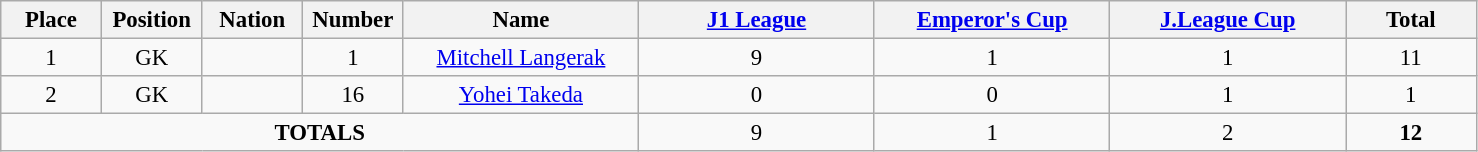<table class="wikitable" style="font-size: 95%; text-align: center;">
<tr>
<th width=60>Place</th>
<th width=60>Position</th>
<th width=60>Nation</th>
<th width=60>Number</th>
<th width=150>Name</th>
<th width=150><a href='#'>J1 League</a></th>
<th width=150><a href='#'>Emperor's Cup</a></th>
<th width=150><a href='#'>J.League Cup</a></th>
<th width=80>Total</th>
</tr>
<tr>
<td>1</td>
<td>GK</td>
<td></td>
<td>1</td>
<td><a href='#'>Mitchell Langerak</a></td>
<td>9</td>
<td>1</td>
<td>1</td>
<td>11</td>
</tr>
<tr>
<td>2</td>
<td>GK</td>
<td></td>
<td>16</td>
<td><a href='#'>Yohei Takeda</a></td>
<td>0</td>
<td>0</td>
<td>1</td>
<td>1</td>
</tr>
<tr>
<td colspan="5"><strong>TOTALS</strong></td>
<td>9</td>
<td>1</td>
<td>2</td>
<td><strong>12</strong></td>
</tr>
</table>
